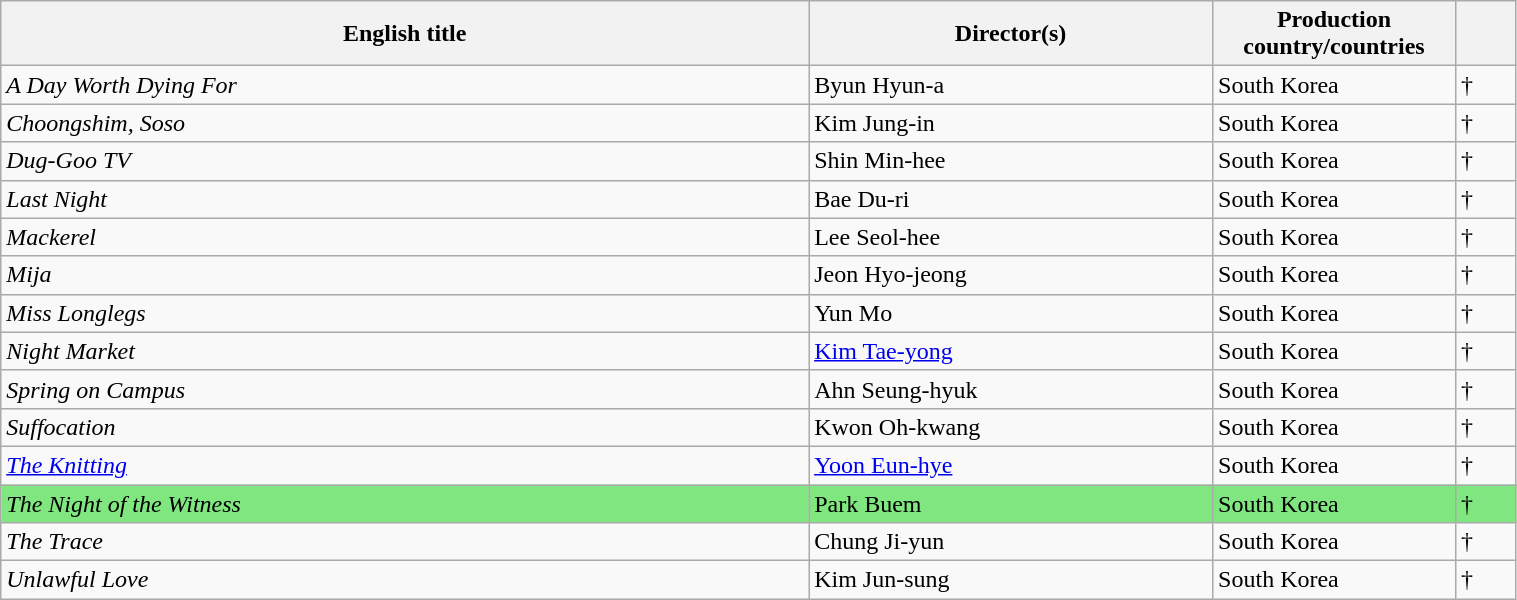<table class="sortable wikitable" width="80%" cellpadding="5">
<tr>
<th width="40%">English title</th>
<th width="20%">Director(s)</th>
<th width="10%">Production country/countries</th>
<th width="3%"></th>
</tr>
<tr>
<td><em>A Day Worth Dying For</em></td>
<td>Byun Hyun-a</td>
<td>South Korea</td>
<td>†</td>
</tr>
<tr>
<td><em>Choongshim, Soso</em></td>
<td>Kim Jung-in</td>
<td>South Korea</td>
<td>†</td>
</tr>
<tr>
<td><em>Dug-Goo TV</em></td>
<td>Shin Min-hee</td>
<td>South Korea</td>
<td>†</td>
</tr>
<tr>
<td><em>Last Night</em></td>
<td>Bae Du-ri</td>
<td>South Korea</td>
<td>†</td>
</tr>
<tr>
<td><em>Mackerel</em></td>
<td>Lee Seol-hee</td>
<td>South Korea</td>
<td>†</td>
</tr>
<tr>
<td><em>Mija</em></td>
<td>Jeon Hyo-jeong</td>
<td>South Korea</td>
<td>†</td>
</tr>
<tr>
<td><em>Miss Longlegs</em></td>
<td>Yun Mo</td>
<td>South Korea</td>
<td>†</td>
</tr>
<tr>
<td><em>Night Market</em></td>
<td><a href='#'>Kim Tae-yong</a></td>
<td>South Korea</td>
<td>†</td>
</tr>
<tr>
<td><em>Spring on Campus</em></td>
<td>Ahn Seung-hyuk</td>
<td>South Korea</td>
<td>†</td>
</tr>
<tr>
<td><em>Suffocation</em></td>
<td>Kwon Oh-kwang</td>
<td>South Korea</td>
<td>†</td>
</tr>
<tr>
<td><em><a href='#'>The Knitting</a></em></td>
<td><a href='#'>Yoon Eun-hye</a></td>
<td>South Korea</td>
<td>†</td>
</tr>
<tr style="background:#80E680;">
<td><em>The Night of the Witness</em></td>
<td>Park Buem</td>
<td>South Korea</td>
<td>†</td>
</tr>
<tr>
<td><em>The Trace</em></td>
<td>Chung Ji-yun</td>
<td>South Korea</td>
<td>†</td>
</tr>
<tr>
<td><em>Unlawful Love</em></td>
<td>Kim Jun-sung</td>
<td>South Korea</td>
<td>†</td>
</tr>
</table>
